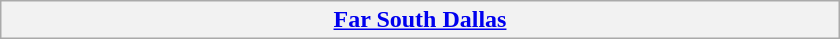<table class="wikitable" style="width:35em">
<tr>
<th colspan=3><a href='#'>Far South Dallas</a><br>

</th>
</tr>
</table>
